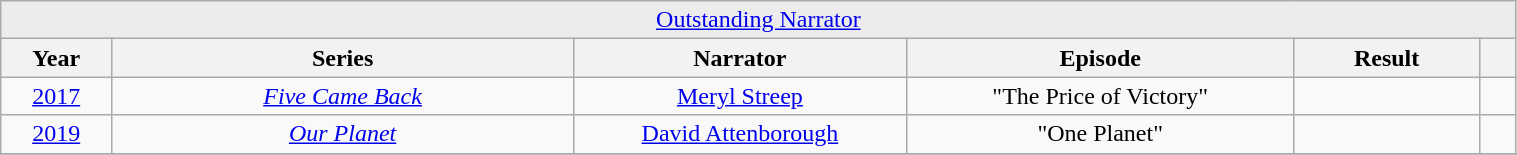<table class="wikitable plainrowheaders" style="font-size: 100%" width=80%>
<tr>
<td style="background: #ececec; color:grey; text-align:center;" colspan="10"><a href='#'>Outstanding Narrator</a></td>
</tr>
<tr>
<th width="6%">Year</th>
<th width="25%">Series</th>
<th width="18%">Narrator</th>
<th width="21%">Episode</th>
<th width="10%">Result</th>
<th width="2%"></th>
</tr>
<tr>
<td style="text-align:center;"><a href='#'>2017</a></td>
<td style="text-align:center;"><em><a href='#'>Five Came Back</a></em></td>
<td style="text-align:center;"><a href='#'>Meryl Streep</a></td>
<td style="text-align:center;">"The Price of Victory"</td>
<td></td>
<td style="text-align:center;"></td>
</tr>
<tr>
<td style="text-align:center;"><a href='#'>2019</a></td>
<td style="text-align:center;"><em><a href='#'>Our Planet</a></em></td>
<td style="text-align:center;"><a href='#'>David Attenborough</a></td>
<td style="text-align:center;">"One Planet"</td>
<td></td>
<td style="text-align:center;"></td>
</tr>
<tr>
</tr>
</table>
